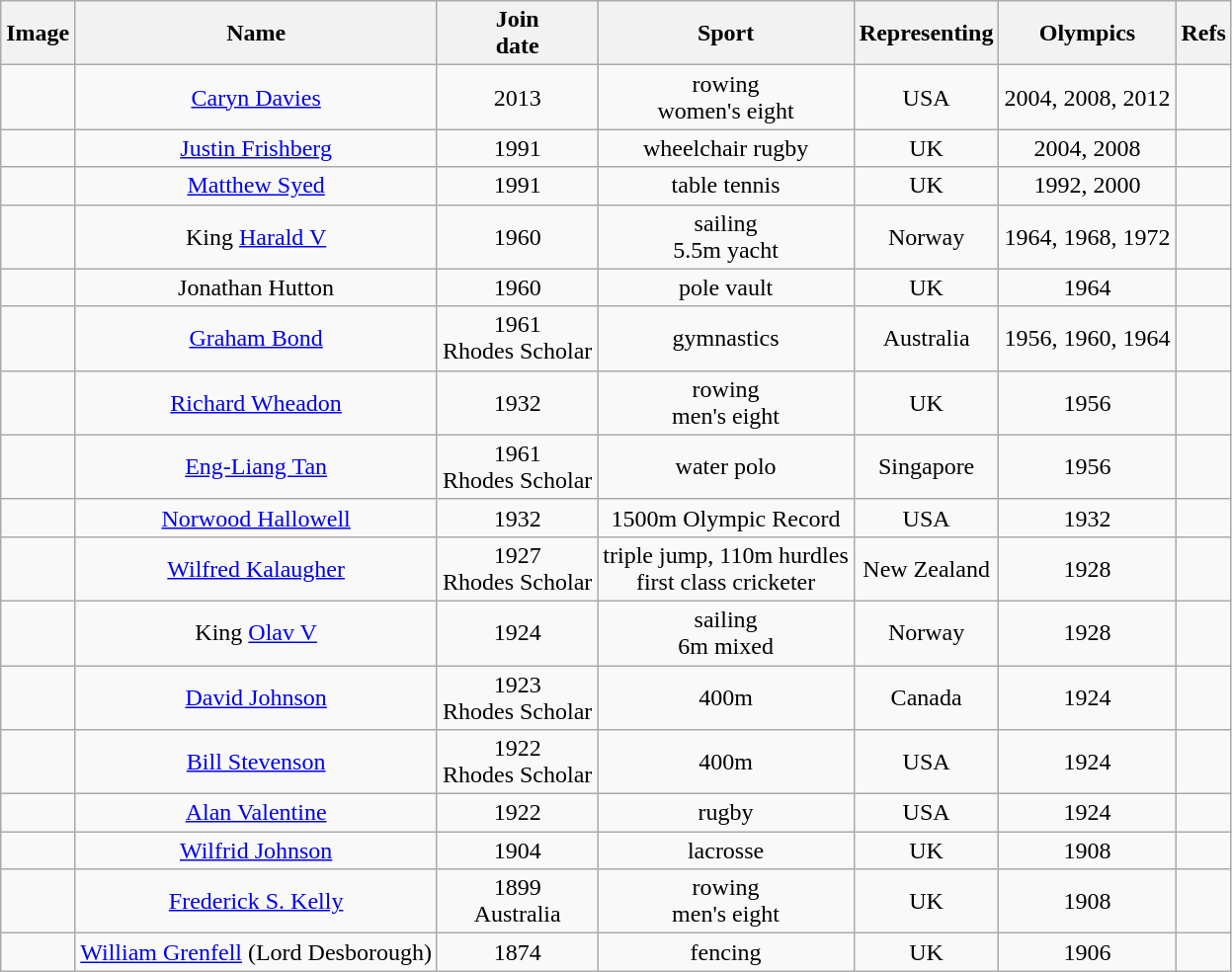<table class="wikitable sortable" style="text-align:center; border:none;">
<tr>
<th class="unsortable">Image</th>
<th>Name</th>
<th>Join<br>date</th>
<th>Sport</th>
<th>Representing</th>
<th>Olympics</th>
<th>Refs</th>
</tr>
<tr>
<td></td>
<td><a href='#'>Caryn Davies</a></td>
<td>2013</td>
<td>rowing<br>women's eight</td>
<td>USA</td>
<td>2004, 2008, 2012</td>
<td></td>
</tr>
<tr>
<td></td>
<td><a href='#'>Justin Frishberg</a></td>
<td>1991</td>
<td>wheelchair rugby</td>
<td>UK</td>
<td>2004, 2008</td>
<td></td>
</tr>
<tr>
<td></td>
<td><a href='#'>Matthew Syed</a></td>
<td>1991</td>
<td>table tennis</td>
<td>UK</td>
<td>1992, 2000</td>
<td></td>
</tr>
<tr>
<td></td>
<td>King <a href='#'>Harald V</a></td>
<td>1960</td>
<td>sailing<br>5.5m yacht</td>
<td>Norway</td>
<td>1964, 1968, 1972</td>
<td></td>
</tr>
<tr>
<td></td>
<td>Jonathan Hutton</td>
<td>1960</td>
<td>pole vault</td>
<td>UK</td>
<td>1964</td>
<td></td>
</tr>
<tr>
<td></td>
<td><a href='#'>Graham Bond</a></td>
<td>1961<br>Rhodes Scholar</td>
<td>gymnastics</td>
<td>Australia</td>
<td>1956, 1960, 1964</td>
<td></td>
</tr>
<tr>
<td></td>
<td><a href='#'>Richard Wheadon</a></td>
<td>1932</td>
<td>rowing<br>men's eight</td>
<td>UK</td>
<td>1956</td>
<td></td>
</tr>
<tr>
<td></td>
<td><a href='#'>Eng-Liang Tan</a></td>
<td>1961<br>Rhodes Scholar</td>
<td>water polo</td>
<td>Singapore</td>
<td>1956</td>
<td></td>
</tr>
<tr>
<td></td>
<td><a href='#'>Norwood Hallowell</a></td>
<td>1932</td>
<td>1500m Olympic Record</td>
<td>USA</td>
<td>1932</td>
<td></td>
</tr>
<tr>
<td></td>
<td><a href='#'>Wilfred Kalaugher</a></td>
<td>1927<br>Rhodes Scholar</td>
<td>triple jump, 110m hurdles<br>first class cricketer</td>
<td>New Zealand</td>
<td>1928</td>
<td></td>
</tr>
<tr>
<td></td>
<td>King <a href='#'>Olav V</a></td>
<td>1924</td>
<td>sailing <br>6m mixed</td>
<td>Norway</td>
<td>1928</td>
<td></td>
</tr>
<tr>
<td></td>
<td><a href='#'>David Johnson</a></td>
<td>1923<br>Rhodes Scholar</td>
<td>400m</td>
<td>Canada</td>
<td>1924</td>
<td></td>
</tr>
<tr>
<td></td>
<td><a href='#'>Bill Stevenson</a></td>
<td>1922<br>Rhodes Scholar</td>
<td>400m</td>
<td>USA</td>
<td>1924</td>
<td></td>
</tr>
<tr>
<td></td>
<td><a href='#'>Alan Valentine</a><br></td>
<td>1922</td>
<td>rugby</td>
<td>USA</td>
<td>1924</td>
<td></td>
</tr>
<tr>
<td></td>
<td><a href='#'>Wilfrid Johnson</a></td>
<td>1904</td>
<td>lacrosse</td>
<td>UK</td>
<td>1908</td>
<td></td>
</tr>
<tr>
<td></td>
<td><a href='#'>Frederick S. Kelly</a></td>
<td>1899<br>Australia</td>
<td>rowing<br>men's eight</td>
<td>UK</td>
<td>1908</td>
<td></td>
</tr>
<tr>
<td></td>
<td><a href='#'> William Grenfell</a> (Lord Desborough)</td>
<td>1874</td>
<td>fencing</td>
<td>UK<br></td>
<td>1906</td>
<td></td>
</tr>
</table>
